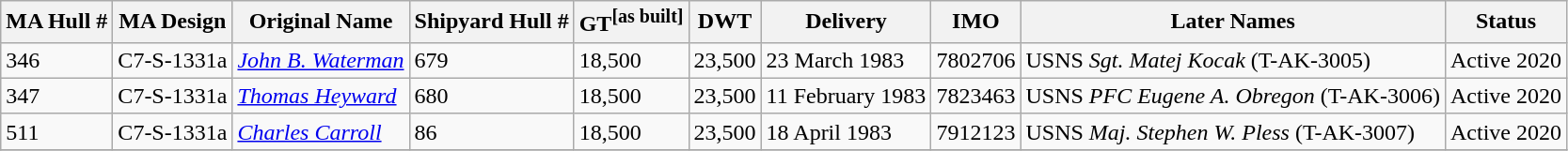<table class="wikitable">
<tr>
<th>MA Hull #</th>
<th>MA Design</th>
<th>Original Name</th>
<th>Shipyard Hull #</th>
<th>GT<sup>[as built]</sup></th>
<th>DWT</th>
<th>Delivery</th>
<th>IMO</th>
<th>Later Names</th>
<th>Status</th>
</tr>
<tr>
<td>346</td>
<td>C7-S-1331a</td>
<td><em><a href='#'>John B. Waterman</a></em></td>
<td>679</td>
<td>18,500</td>
<td>23,500</td>
<td>23 March 1983</td>
<td>7802706</td>
<td>USNS <em>Sgt. Matej Kocak</em> (T-AK-3005)</td>
<td>Active 2020</td>
</tr>
<tr>
<td>347</td>
<td>C7-S-1331a</td>
<td><em><a href='#'>Thomas Heyward</a></em></td>
<td>680</td>
<td>18,500</td>
<td>23,500</td>
<td>11 February 1983</td>
<td>7823463</td>
<td>USNS <em>PFC Eugene A. Obregon</em> (T-AK-3006)</td>
<td>Active 2020</td>
</tr>
<tr>
<td>511</td>
<td>C7-S-1331a</td>
<td><em><a href='#'>Charles Carroll</a></em></td>
<td>86</td>
<td>18,500</td>
<td>23,500</td>
<td>18 April 1983</td>
<td>7912123</td>
<td>USNS <em>Maj. Stephen W. Pless</em> (T-AK-3007)</td>
<td>Active 2020</td>
</tr>
<tr>
</tr>
</table>
